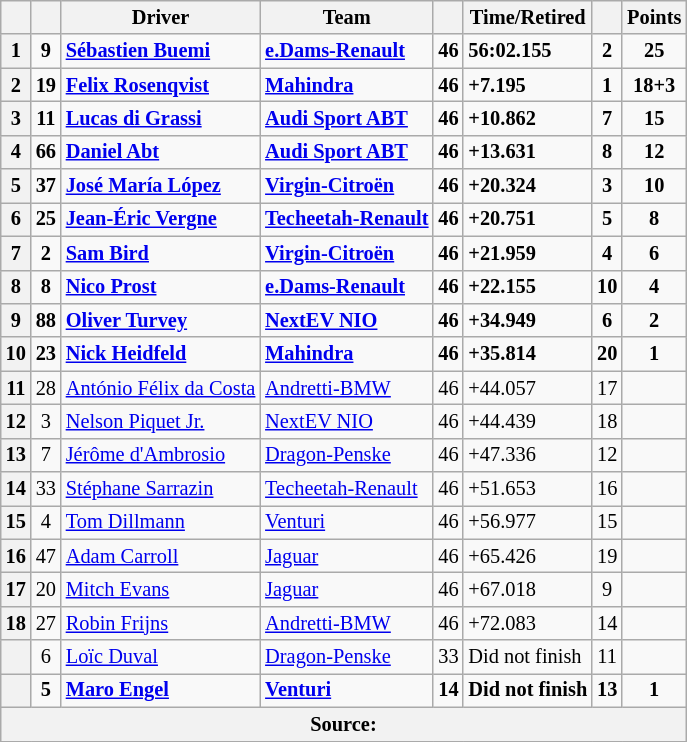<table class="wikitable sortable" style="font-size: 85%">
<tr>
<th scope="col"></th>
<th scope="col"></th>
<th scope="col">Driver</th>
<th scope="col">Team</th>
<th scope="col"></th>
<th scope="col" class="unsortable">Time/Retired</th>
<th scope="col"></th>
<th scope="col">Points</th>
</tr>
<tr style="font-weight:bold">
<th scope="row">1</th>
<td align="center">9</td>
<td data-sort-value="BUE"> <a href='#'>Sébastien Buemi</a></td>
<td><a href='#'>e.Dams-Renault</a></td>
<td align="center">46</td>
<td>56:02.155</td>
<td align="center">2</td>
<td align="center">25</td>
</tr>
<tr style="font-weight:bold">
<th scope="row">2</th>
<td align="center">19</td>
<td data-sort-value="ROS"> <a href='#'>Felix Rosenqvist</a></td>
<td><a href='#'>Mahindra</a></td>
<td align="center">46</td>
<td>+7.195</td>
<td align="center">1</td>
<td align="center">18+3 </td>
</tr>
<tr style="font-weight:bold">
<th scope="row">3</th>
<td align="center">11</td>
<td data-sort-value="DIG"> <a href='#'>Lucas di Grassi</a></td>
<td><a href='#'>Audi Sport ABT</a></td>
<td align="center">46</td>
<td>+10.862</td>
<td align="center">7</td>
<td align="center">15</td>
</tr>
<tr style="font-weight:bold">
<th scope="row">4</th>
<td align="center">66</td>
<td data-sort-value="ABT"> <a href='#'>Daniel Abt</a></td>
<td><a href='#'>Audi Sport ABT</a></td>
<td align="center">46</td>
<td>+13.631</td>
<td align="center">8</td>
<td align="center">12</td>
</tr>
<tr style="font-weight:bold">
<th scope="row">5</th>
<td align="center">37</td>
<td data-sort-value="LOP"> <a href='#'>José María López</a></td>
<td><a href='#'>Virgin-Citroën</a></td>
<td align="center">46</td>
<td>+20.324</td>
<td align="center">3</td>
<td align="center">10</td>
</tr>
<tr style="font-weight:bold">
<th scope="row">6</th>
<td align="center">25</td>
<td data-sort-value="VER"> <a href='#'>Jean-Éric Vergne</a></td>
<td><a href='#'>Techeetah-Renault</a></td>
<td align="center">46</td>
<td>+20.751</td>
<td align="center">5</td>
<td align="center">8</td>
</tr>
<tr style="font-weight:bold">
<th scope="row">7</th>
<td align="center">2</td>
<td data-sort-value="BIR"> <a href='#'>Sam Bird</a></td>
<td><a href='#'>Virgin-Citroën</a></td>
<td align="center">46</td>
<td>+21.959</td>
<td align="center">4</td>
<td align="center">6</td>
</tr>
<tr style="font-weight:bold">
<th scope="row">8</th>
<td align="center">8</td>
<td data-sort-value="PRO"> <a href='#'>Nico Prost</a></td>
<td><a href='#'>e.Dams-Renault</a></td>
<td align="center">46</td>
<td>+22.155</td>
<td align="center">10</td>
<td align="center">4</td>
</tr>
<tr style="font-weight:bold">
<th scope="row">9</th>
<td align="center">88</td>
<td data-sort-value="TUR"> <a href='#'>Oliver Turvey</a></td>
<td><a href='#'>NextEV NIO</a></td>
<td align="center">46</td>
<td>+34.949</td>
<td align="center">6</td>
<td align="center">2</td>
</tr>
<tr style="font-weight:bold">
<th scope="row">10</th>
<td align="center">23</td>
<td data-sort-value="HEI"> <a href='#'>Nick Heidfeld</a></td>
<td><a href='#'>Mahindra</a></td>
<td align="center">46</td>
<td>+35.814</td>
<td align="center">20</td>
<td align="center">1</td>
</tr>
<tr>
<th scope="row">11</th>
<td align="center">28</td>
<td data-sort-value="FDC"> <a href='#'>António Félix da Costa</a></td>
<td><a href='#'>Andretti-BMW</a></td>
<td align="center">46</td>
<td>+44.057</td>
<td align="center">17</td>
<td></td>
</tr>
<tr>
<th scope="row">12</th>
<td align="center">3</td>
<td data-sort-value="PIQ"> <a href='#'>Nelson Piquet Jr.</a></td>
<td><a href='#'>NextEV NIO</a></td>
<td align="center">46</td>
<td>+44.439</td>
<td align="center">18</td>
<td></td>
</tr>
<tr>
<th scope="row">13</th>
<td align="center">7</td>
<td data-sort-value="DAM"> <a href='#'>Jérôme d'Ambrosio</a></td>
<td><a href='#'>Dragon-Penske</a></td>
<td align="center">46</td>
<td>+47.336</td>
<td align="center">12</td>
<td></td>
</tr>
<tr>
<th scope="row">14</th>
<td align="center">33</td>
<td data-sort-value="SAR"> <a href='#'>Stéphane Sarrazin</a></td>
<td><a href='#'>Techeetah-Renault</a></td>
<td align="center">46</td>
<td>+51.653</td>
<td align="center">16</td>
<td></td>
</tr>
<tr>
<th scope="row">15</th>
<td align="center">4</td>
<td data-sort-value="DIL"> <a href='#'>Tom Dillmann</a></td>
<td><a href='#'>Venturi</a></td>
<td align="center">46</td>
<td>+56.977</td>
<td align="center">15</td>
<td></td>
</tr>
<tr>
<th scope="row">16</th>
<td align="center">47</td>
<td data-sort-value="CAR"> <a href='#'>Adam Carroll</a></td>
<td><a href='#'>Jaguar</a></td>
<td align="center">46</td>
<td>+65.426</td>
<td align="center">19</td>
<td></td>
</tr>
<tr>
<th scope="row">17</th>
<td align="center">20</td>
<td data-sort-value="EVA"> <a href='#'>Mitch Evans</a></td>
<td><a href='#'>Jaguar</a></td>
<td align="center">46</td>
<td>+67.018</td>
<td align="center">9</td>
<td></td>
</tr>
<tr>
<th scope="row">18</th>
<td align="center">27</td>
<td data-sort-value="FRI"> <a href='#'>Robin Frijns</a></td>
<td><a href='#'>Andretti-BMW</a></td>
<td align="center">46</td>
<td>+72.083</td>
<td align="center">14</td>
<td></td>
</tr>
<tr>
<th scope="row" data-sort-value="19"></th>
<td align="center">6</td>
<td data-sort-value="DUV"> <a href='#'>Loïc Duval</a></td>
<td><a href='#'>Dragon-Penske</a></td>
<td align="center">33</td>
<td>Did not finish</td>
<td align="center">11</td>
<td></td>
</tr>
<tr style="font-weight:bold">
<th scope="row" data-sort-value="20"></th>
<td align="center">5</td>
<td data-sort-value="ENG"> <a href='#'>Maro Engel</a></td>
<td><a href='#'>Venturi</a></td>
<td align="center">14</td>
<td>Did not finish</td>
<td align="center">13</td>
<td align="center">1</td>
</tr>
<tr>
<th colspan="8">Source:</th>
</tr>
<tr>
</tr>
</table>
